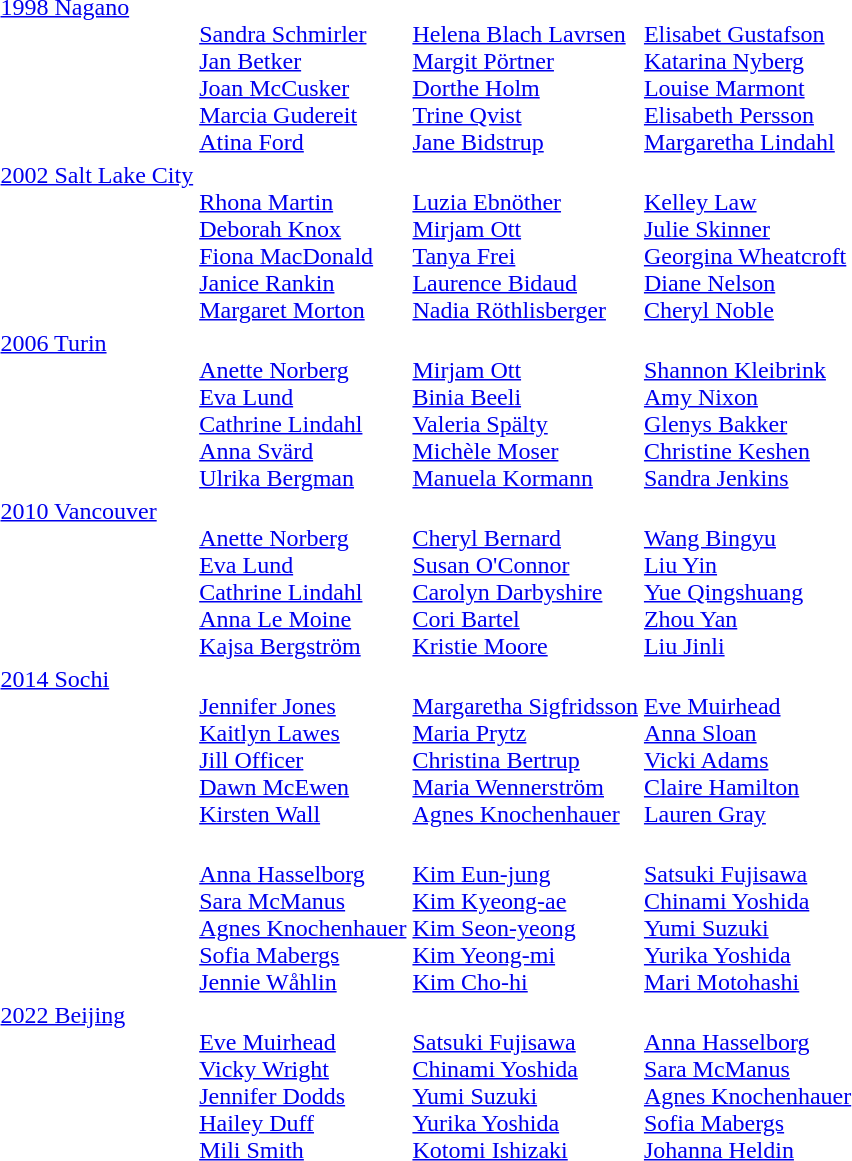<table>
<tr valign="top">
<td><a href='#'>1998 Nagano</a><br></td>
<td><br><a href='#'>Sandra Schmirler</a><br><a href='#'>Jan Betker</a><br><a href='#'>Joan McCusker</a><br><a href='#'>Marcia Gudereit</a><br><a href='#'>Atina Ford</a></td>
<td><br><a href='#'>Helena Blach Lavrsen</a><br><a href='#'>Margit Pörtner</a><br><a href='#'>Dorthe Holm</a><br><a href='#'>Trine Qvist</a><br><a href='#'>Jane Bidstrup</a></td>
<td><br><a href='#'>Elisabet Gustafson</a><br><a href='#'>Katarina Nyberg</a><br><a href='#'>Louise Marmont</a><br><a href='#'>Elisabeth Persson</a><br><a href='#'>Margaretha Lindahl</a></td>
</tr>
<tr valign="top">
<td><a href='#'>2002 Salt Lake City</a><br></td>
<td><br><a href='#'>Rhona Martin</a><br><a href='#'>Deborah Knox</a><br><a href='#'>Fiona MacDonald</a><br><a href='#'>Janice Rankin</a><br><a href='#'>Margaret Morton</a></td>
<td><br><a href='#'>Luzia Ebnöther</a><br><a href='#'>Mirjam Ott</a><br><a href='#'>Tanya Frei</a><br><a href='#'>Laurence Bidaud</a><br><a href='#'>Nadia Röthlisberger</a></td>
<td><br><a href='#'>Kelley Law</a><br><a href='#'>Julie Skinner</a><br><a href='#'>Georgina Wheatcroft</a><br><a href='#'>Diane Nelson</a><br><a href='#'>Cheryl Noble</a></td>
</tr>
<tr valign="top">
<td><a href='#'>2006 Turin</a><br></td>
<td><br><a href='#'>Anette Norberg</a><br><a href='#'>Eva Lund</a><br><a href='#'>Cathrine Lindahl</a><br><a href='#'>Anna Svärd</a><br><a href='#'>Ulrika Bergman</a></td>
<td><br><a href='#'>Mirjam Ott</a><br><a href='#'>Binia Beeli</a><br><a href='#'>Valeria Spälty</a><br><a href='#'>Michèle Moser</a><br><a href='#'>Manuela Kormann</a></td>
<td><br><a href='#'>Shannon Kleibrink</a><br><a href='#'>Amy Nixon</a><br><a href='#'>Glenys Bakker</a><br><a href='#'>Christine Keshen</a><br><a href='#'>Sandra Jenkins</a></td>
</tr>
<tr valign="top">
<td><a href='#'>2010 Vancouver</a><br></td>
<td><br><a href='#'>Anette Norberg</a><br><a href='#'>Eva Lund</a><br><a href='#'>Cathrine Lindahl</a><br><a href='#'>Anna Le Moine</a><br><a href='#'>Kajsa Bergström</a></td>
<td><br><a href='#'>Cheryl Bernard</a><br><a href='#'>Susan O'Connor</a><br><a href='#'>Carolyn Darbyshire</a><br><a href='#'>Cori Bartel</a><br><a href='#'>Kristie Moore</a></td>
<td><br><a href='#'>Wang Bingyu</a><br><a href='#'>Liu Yin</a><br><a href='#'>Yue Qingshuang</a><br><a href='#'>Zhou Yan</a><br><a href='#'>Liu Jinli</a></td>
</tr>
<tr valign="top">
<td><a href='#'>2014 Sochi</a><br></td>
<td><br><a href='#'>Jennifer Jones</a><br><a href='#'>Kaitlyn Lawes</a><br><a href='#'>Jill Officer</a><br><a href='#'>Dawn McEwen</a><br><a href='#'>Kirsten Wall</a></td>
<td><br><a href='#'>Margaretha Sigfridsson</a><br><a href='#'>Maria Prytz</a><br><a href='#'>Christina Bertrup</a><br><a href='#'>Maria Wennerström</a><br><a href='#'>Agnes Knochenhauer</a></td>
<td><br><a href='#'>Eve Muirhead</a><br><a href='#'>Anna Sloan</a><br><a href='#'>Vicki Adams</a><br><a href='#'>Claire Hamilton</a><br><a href='#'>Lauren Gray</a></td>
</tr>
<tr valign="top">
<td><br></td>
<td {{nowrap><br><a href='#'>Anna Hasselborg</a><br><a href='#'>Sara McManus</a><br><a href='#'>Agnes Knochenhauer</a><br><a href='#'>Sofia Mabergs</a><br><a href='#'>Jennie Wåhlin</a></td>
<td {{nowrap><br><a href='#'>Kim Eun-jung</a><br><a href='#'>Kim Kyeong-ae</a><br><a href='#'>Kim Seon-yeong</a><br><a href='#'>Kim Yeong-mi</a><br><a href='#'>Kim Cho-hi</a></td>
<td {{nowrap><br><a href='#'>Satsuki Fujisawa</a><br><a href='#'>Chinami Yoshida</a><br><a href='#'>Yumi Suzuki</a><br><a href='#'>Yurika Yoshida</a><br><a href='#'>Mari Motohashi</a></td>
</tr>
<tr valign="top">
<td><a href='#'>2022 Beijing</a> <br></td>
<td {{nowrap><br><a href='#'>Eve Muirhead</a><br><a href='#'>Vicky Wright</a><br><a href='#'>Jennifer Dodds</a><br><a href='#'>Hailey Duff</a><br><a href='#'>Mili Smith</a></td>
<td {{nowrap><br><a href='#'>Satsuki Fujisawa</a><br><a href='#'>Chinami Yoshida</a><br><a href='#'>Yumi Suzuki</a><br><a href='#'>Yurika Yoshida</a><br><a href='#'>Kotomi Ishizaki</a></td>
<td {{nowrap><br><a href='#'>Anna Hasselborg</a><br><a href='#'>Sara McManus</a><br><a href='#'>Agnes Knochenhauer</a><br><a href='#'>Sofia Mabergs</a><br><a href='#'>Johanna Heldin</a></td>
</tr>
<tr>
</tr>
</table>
